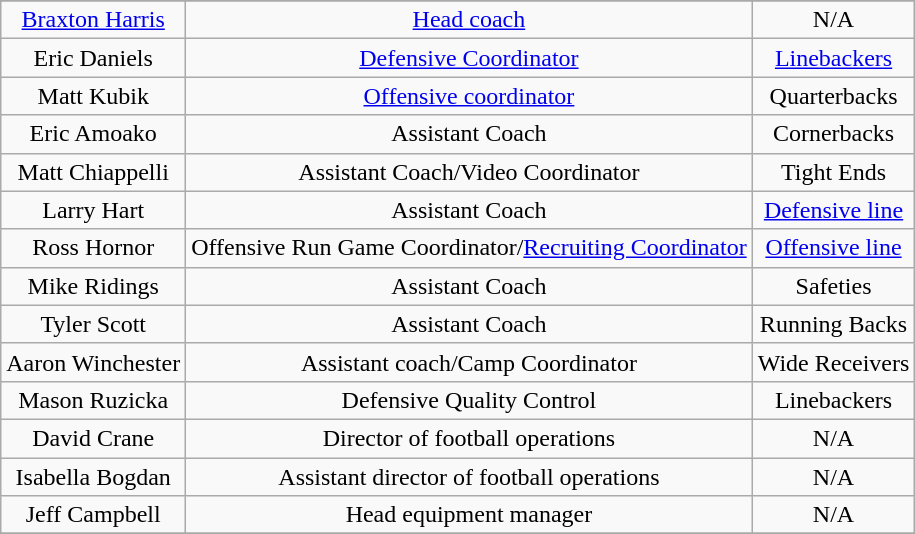<table class="wikitable">
<tr style="text-align:center;">
</tr>
<tr style="text-align:center;">
<td><a href='#'>Braxton Harris</a></td>
<td><a href='#'>Head coach</a></td>
<td>N/A</td>
</tr>
<tr style="text-align:center;">
<td>Eric Daniels</td>
<td><a href='#'>Defensive Coordinator</a></td>
<td><a href='#'>Linebackers</a></td>
</tr>
<tr style="text-align:center;">
<td>Matt Kubik</td>
<td><a href='#'>Offensive coordinator</a></td>
<td>Quarterbacks</td>
</tr>
<tr style="text-align:center;">
<td>Eric Amoako</td>
<td>Assistant Coach</td>
<td>Cornerbacks</td>
</tr>
<tr style="text-align:center;">
<td>Matt Chiappelli</td>
<td>Assistant Coach/Video Coordinator</td>
<td>Tight Ends</td>
</tr>
<tr style="text-align:center;">
<td>Larry Hart</td>
<td>Assistant Coach</td>
<td><a href='#'>Defensive line</a></td>
</tr>
<tr style="text-align:center;">
<td>Ross Hornor</td>
<td>Offensive Run Game Coordinator/<a href='#'>Recruiting Coordinator</a></td>
<td><a href='#'>Offensive line</a></td>
</tr>
<tr style="text-align:center;">
<td>Mike Ridings</td>
<td>Assistant Coach</td>
<td>Safeties</td>
</tr>
<tr style="text-align:center;">
<td>Tyler Scott</td>
<td>Assistant Coach</td>
<td>Running Backs</td>
</tr>
<tr style="text-align:center;">
<td>Aaron Winchester</td>
<td>Assistant coach/Camp Coordinator</td>
<td>Wide Receivers</td>
</tr>
<tr style="text-align:center;">
<td>Mason Ruzicka</td>
<td>Defensive Quality Control</td>
<td>Linebackers</td>
</tr>
<tr style="text-align:center;">
<td>David Crane</td>
<td>Director of football operations</td>
<td>N/A</td>
</tr>
<tr style="text-align:center;">
<td>Isabella Bogdan</td>
<td>Assistant director of football operations</td>
<td>N/A</td>
</tr>
<tr style="text-align:center;">
<td>Jeff Campbell</td>
<td>Head equipment manager</td>
<td>N/A</td>
</tr>
<tr style="text-align:center;">
</tr>
</table>
